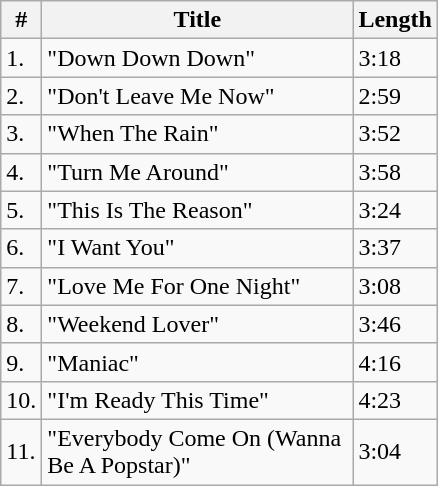<table class="wikitable">
<tr>
<th>#</th>
<th width="200">Title</th>
<th>Length</th>
</tr>
<tr>
<td>1.</td>
<td>"Down Down Down"</td>
<td>3:18</td>
</tr>
<tr>
<td>2.</td>
<td>"Don't Leave Me Now"</td>
<td>2:59</td>
</tr>
<tr>
<td>3.</td>
<td>"When The Rain"</td>
<td>3:52</td>
</tr>
<tr>
<td>4.</td>
<td>"Turn Me Around"</td>
<td>3:58</td>
</tr>
<tr>
<td>5.</td>
<td>"This Is The Reason"</td>
<td>3:24</td>
</tr>
<tr>
<td>6.</td>
<td>"I Want You"</td>
<td>3:37</td>
</tr>
<tr>
<td>7.</td>
<td>"Love Me For One Night"</td>
<td>3:08</td>
</tr>
<tr>
<td>8.</td>
<td>"Weekend Lover"</td>
<td>3:46</td>
</tr>
<tr>
<td>9.</td>
<td>"Maniac"</td>
<td>4:16</td>
</tr>
<tr>
<td>10.</td>
<td>"I'm Ready This Time"</td>
<td>4:23</td>
</tr>
<tr>
<td>11.</td>
<td>"Everybody Come On (Wanna Be A Popstar)"</td>
<td>3:04</td>
</tr>
</table>
